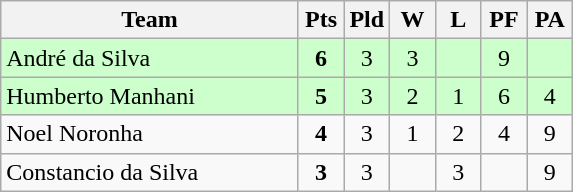<table class="wikitable" style="text-align:center">
<tr>
<th>Team</th>
<th style="width:8%">Pts</th>
<th style="width:8%">Pld</th>
<th style="width:8%">W</th>
<th style="width:8%">L</th>
<th style="width:8%">PF</th>
<th style="width:8%">PA</th>
</tr>
<tr style="background:#ccffcc">
<td align="left"> André da Silva</td>
<td><strong>6</strong></td>
<td>3</td>
<td>3</td>
<td></td>
<td>9</td>
<td></td>
</tr>
<tr style="background:#ccffcc">
<td align="left"> Humberto Manhani</td>
<td><strong>5</strong></td>
<td>3</td>
<td>2</td>
<td>1</td>
<td>6</td>
<td>4</td>
</tr>
<tr>
<td align="left"> Noel Noronha</td>
<td><strong>4</strong></td>
<td>3</td>
<td>1</td>
<td>2</td>
<td>4</td>
<td>9</td>
</tr>
<tr>
<td align="left"> Constancio da Silva</td>
<td><strong>3</strong></td>
<td>3</td>
<td></td>
<td>3</td>
<td></td>
<td>9</td>
</tr>
</table>
